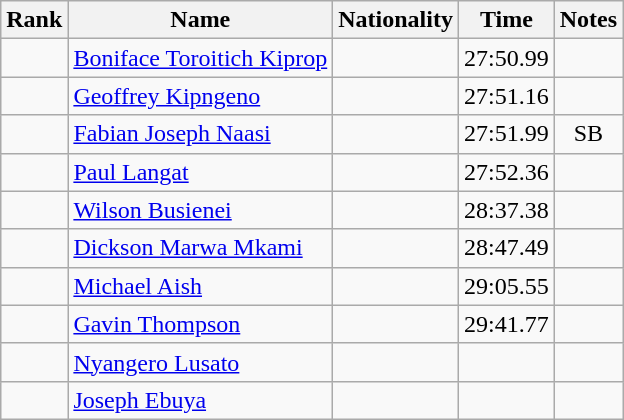<table class="wikitable sortable" style="text-align:center">
<tr>
<th>Rank</th>
<th>Name</th>
<th>Nationality</th>
<th>Time</th>
<th>Notes</th>
</tr>
<tr>
<td></td>
<td align=left><a href='#'>Boniface Toroitich Kiprop</a></td>
<td align=left></td>
<td>27:50.99</td>
<td></td>
</tr>
<tr>
<td></td>
<td align=left><a href='#'>Geoffrey Kipngeno</a></td>
<td align=left></td>
<td>27:51.16</td>
<td></td>
</tr>
<tr>
<td></td>
<td align=left><a href='#'>Fabian Joseph Naasi</a></td>
<td align=left></td>
<td>27:51.99</td>
<td>SB</td>
</tr>
<tr>
<td></td>
<td align=left><a href='#'>Paul Langat</a></td>
<td align=left></td>
<td>27:52.36</td>
<td></td>
</tr>
<tr>
<td></td>
<td align=left><a href='#'>Wilson Busienei</a></td>
<td align=left></td>
<td>28:37.38</td>
<td></td>
</tr>
<tr>
<td></td>
<td align=left><a href='#'>Dickson Marwa Mkami</a></td>
<td align=left></td>
<td>28:47.49</td>
<td></td>
</tr>
<tr>
<td></td>
<td align=left><a href='#'>Michael Aish</a></td>
<td align=left></td>
<td>29:05.55</td>
<td></td>
</tr>
<tr>
<td></td>
<td align=left><a href='#'>Gavin Thompson</a></td>
<td align=left></td>
<td>29:41.77</td>
<td></td>
</tr>
<tr>
<td></td>
<td align=left><a href='#'>Nyangero Lusato</a></td>
<td align=left></td>
<td></td>
<td></td>
</tr>
<tr>
<td></td>
<td align=left><a href='#'>Joseph Ebuya</a></td>
<td align=left></td>
<td></td>
<td></td>
</tr>
</table>
